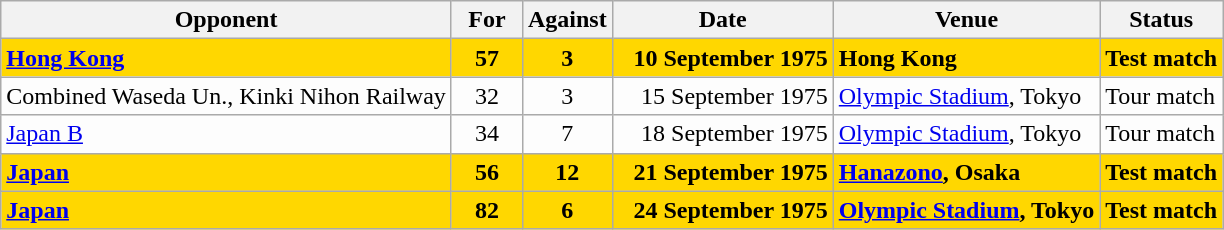<table class=wikitable>
<tr>
<th>Opponent</th>
<th>For</th>
<th>Against</th>
<th>Date</th>
<th>Venue</th>
<th>Status</th>
</tr>
<tr bgcolor=gold>
<td><strong><a href='#'>Hong Kong</a></strong></td>
<td align=center width=40><strong>57</strong></td>
<td align=center width=40><strong>3</strong></td>
<td width=140 align=right><strong>10 September 1975</strong></td>
<td><strong>Hong Kong</strong></td>
<td><strong>Test match</strong></td>
</tr>
<tr bgcolor=#fdfdfd>
<td>Combined Waseda Un., Kinki Nihon Railway</td>
<td align=center width=40>32</td>
<td align=center width=40>3</td>
<td width=140 align=right>15 September 1975</td>
<td><a href='#'>Olympic Stadium</a>, Tokyo</td>
<td>Tour match</td>
</tr>
<tr bgcolor=#fdfdfd>
<td><a href='#'>Japan B</a></td>
<td align=center width=40>34</td>
<td align=center width=40>7</td>
<td width=140 align=right>18 September 1975</td>
<td><a href='#'>Olympic Stadium</a>, Tokyo</td>
<td>Tour match</td>
</tr>
<tr bgcolor=gold>
<td><strong><a href='#'>Japan</a></strong></td>
<td align=center width=40><strong>56</strong></td>
<td align=center width=40><strong>12</strong></td>
<td width=140 align=right><strong>21 September 1975</strong></td>
<td><strong><a href='#'>Hanazono</a>, Osaka</strong></td>
<td><strong>Test match</strong></td>
</tr>
<tr bgcolor=gold>
<td><strong><a href='#'>Japan</a></strong></td>
<td align=center width=40><strong>82</strong></td>
<td align=center width=40><strong>6</strong></td>
<td width=140 align=right><strong>24 September 1975</strong></td>
<td><strong><a href='#'>Olympic Stadium</a>, Tokyo</strong></td>
<td><strong>Test match</strong></td>
</tr>
</table>
